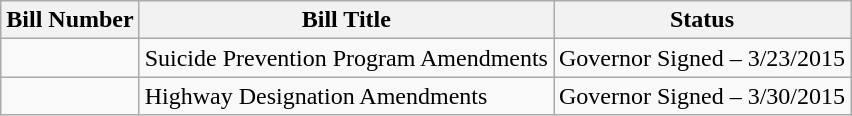<table class="wikitable">
<tr>
<th>Bill Number</th>
<th>Bill Title</th>
<th>Status</th>
</tr>
<tr>
<td><br></td>
<td>Suicide Prevention Program Amendments</td>
<td>Governor Signed – 3/23/2015</td>
</tr>
<tr>
<td><br></td>
<td>Highway Designation Amendments</td>
<td>Governor Signed – 3/30/2015</td>
</tr>
</table>
